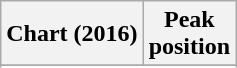<table class="wikitable sortable plainrowheaders" style="text-align:center">
<tr>
<th scope="col">Chart (2016)</th>
<th scope="col">Peak<br> position</th>
</tr>
<tr>
</tr>
<tr>
</tr>
<tr>
</tr>
</table>
